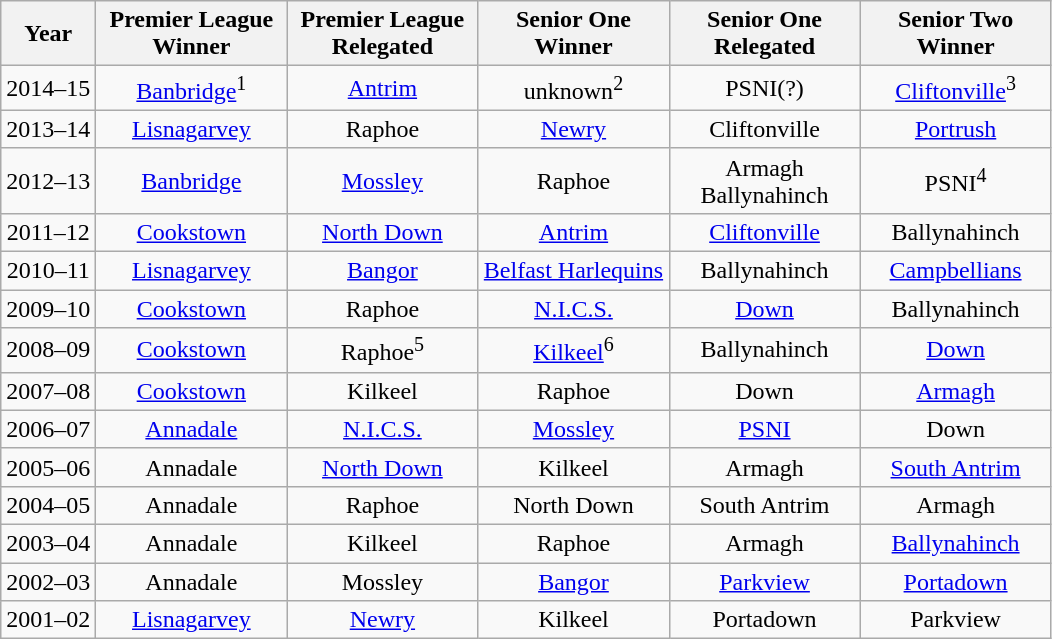<table class="wikitable">
<tr>
<th>Year</th>
<th width="120">Premier League Winner</th>
<th width="120">Premier League Relegated</th>
<th width="120">Senior One Winner</th>
<th width="120">Senior One Relegated</th>
<th width="120">Senior Two Winner</th>
</tr>
<tr>
<td align="center">2014–15</td>
<td align="center"><a href='#'>Banbridge</a><sup>1</sup></td>
<td align="center"><a href='#'>Antrim</a></td>
<td align="center">unknown<sup>2</sup></td>
<td align="center">PSNI(?)</td>
<td align="center"><a href='#'>Cliftonville</a><sup>3</sup></td>
</tr>
<tr>
<td align="center">2013–14</td>
<td align="center"><a href='#'>Lisnagarvey</a></td>
<td align="center">Raphoe</td>
<td align="center"><a href='#'>Newry</a></td>
<td align="center">Cliftonville</td>
<td align="center"><a href='#'>Portrush</a></td>
</tr>
<tr>
<td align="center">2012–13</td>
<td align="center"><a href='#'>Banbridge</a></td>
<td align="center"><a href='#'>Mossley</a></td>
<td align="center">Raphoe</td>
<td align="center">Armagh<br>Ballynahinch</td>
<td align="center">PSNI<sup>4</sup></td>
</tr>
<tr>
<td align="center">2011–12</td>
<td align="center"><a href='#'>Cookstown</a></td>
<td align="center"><a href='#'>North Down</a></td>
<td align="center"><a href='#'>Antrim</a></td>
<td align="center"><a href='#'>Cliftonville</a></td>
<td align="center">Ballynahinch</td>
</tr>
<tr>
<td align="center">2010–11</td>
<td align="center"><a href='#'>Lisnagarvey</a></td>
<td align="center"><a href='#'>Bangor</a></td>
<td align="center"><a href='#'>Belfast Harlequins</a></td>
<td align="center">Ballynahinch</td>
<td align="center"><a href='#'>Campbellians</a></td>
</tr>
<tr>
<td align="center">2009–10</td>
<td align="center"><a href='#'>Cookstown</a></td>
<td align="center">Raphoe</td>
<td align="center"><a href='#'>N.I.C.S.</a></td>
<td align="center"><a href='#'>Down</a></td>
<td align="center">Ballynahinch</td>
</tr>
<tr>
<td align="center">2008–09</td>
<td align="center"><a href='#'>Cookstown</a></td>
<td align="center">Raphoe<sup>5</sup></td>
<td align="center"><a href='#'>Kilkeel</a><sup>6</sup></td>
<td align="center">Ballynahinch</td>
<td align="center"><a href='#'>Down</a></td>
</tr>
<tr>
<td align="center">2007–08</td>
<td align="center"><a href='#'>Cookstown</a></td>
<td align="center">Kilkeel</td>
<td align="center">Raphoe</td>
<td align="center">Down</td>
<td align="center"><a href='#'>Armagh</a></td>
</tr>
<tr>
<td align="center">2006–07</td>
<td align="center"><a href='#'>Annadale</a></td>
<td align="center"><a href='#'>N.I.C.S.</a></td>
<td align="center"><a href='#'>Mossley</a></td>
<td align="center"><a href='#'>PSNI</a></td>
<td align="center">Down</td>
</tr>
<tr>
<td align="center">2005–06</td>
<td align="center">Annadale</td>
<td align="center"><a href='#'>North Down</a></td>
<td align="center">Kilkeel</td>
<td align="center">Armagh</td>
<td align="center"><a href='#'>South Antrim</a></td>
</tr>
<tr>
<td align="center">2004–05</td>
<td align="center">Annadale</td>
<td align="center">Raphoe</td>
<td align="center">North Down</td>
<td align="center">South Antrim</td>
<td align="center">Armagh</td>
</tr>
<tr>
<td align="center">2003–04</td>
<td align="center">Annadale</td>
<td align="center">Kilkeel</td>
<td align="center">Raphoe</td>
<td align="center">Armagh</td>
<td align="center"><a href='#'>Ballynahinch</a></td>
</tr>
<tr>
<td align="center">2002–03</td>
<td align="center">Annadale</td>
<td align="center">Mossley</td>
<td align="center"><a href='#'>Bangor</a></td>
<td align="center"><a href='#'>Parkview</a></td>
<td align="center"><a href='#'>Portadown</a></td>
</tr>
<tr>
<td align="center">2001–02</td>
<td align="center"><a href='#'>Lisnagarvey</a></td>
<td align="center"><a href='#'>Newry</a></td>
<td align="center">Kilkeel</td>
<td align="center">Portadown</td>
<td align="center">Parkview</td>
</tr>
</table>
